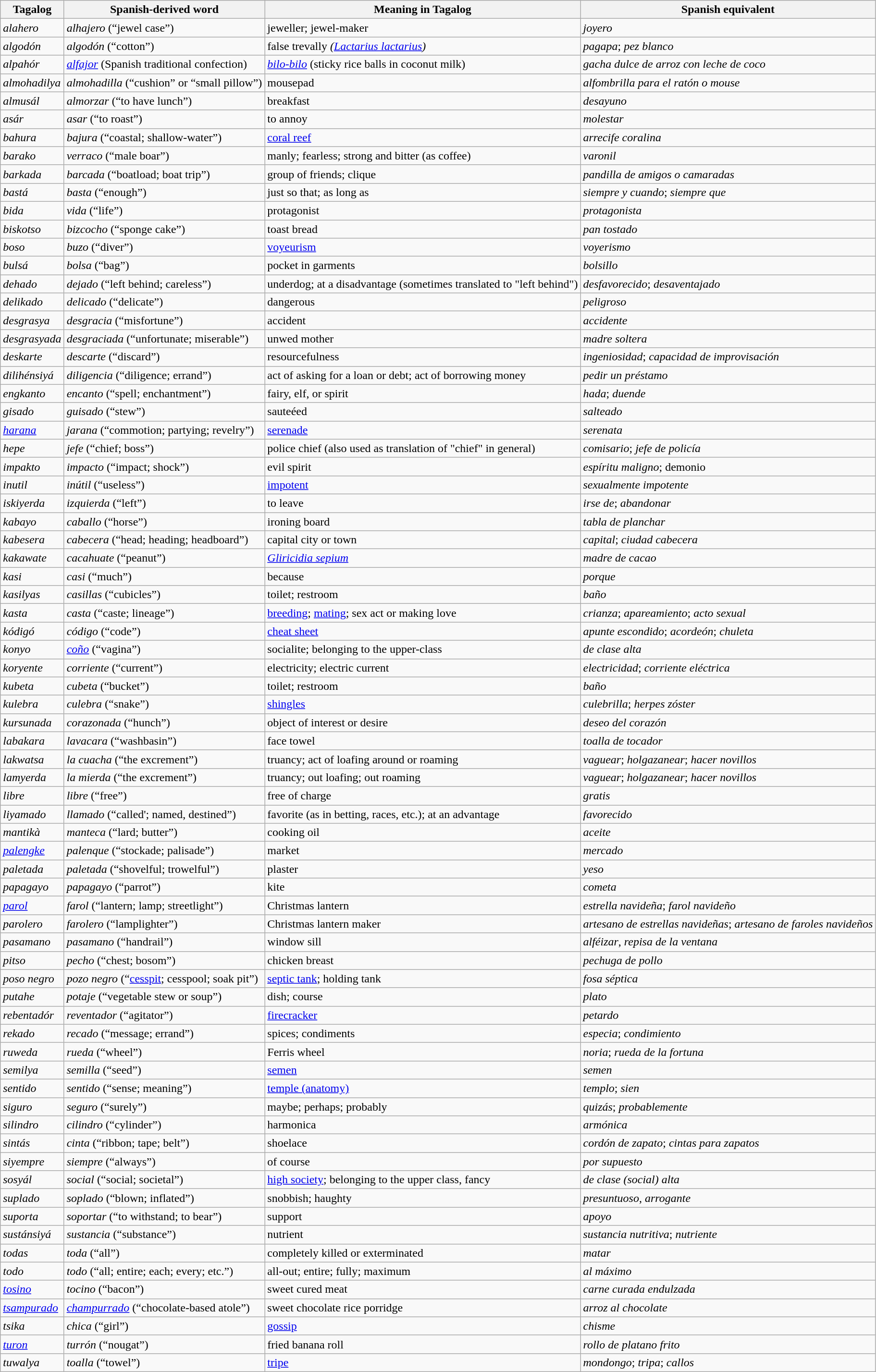<table class="wikitable sortable">
<tr>
<th>Tagalog</th>
<th>Spanish-derived word</th>
<th>Meaning in Tagalog</th>
<th>Spanish equivalent</th>
</tr>
<tr>
<td><em>alahero</em></td>
<td><em>alhajero</em> (“jewel case”)</td>
<td>jeweller; jewel-maker</td>
<td><em>joyero</em></td>
</tr>
<tr>
<td><em>algodón</em></td>
<td><em>algodón</em> (“cotton”)</td>
<td>false trevally <em>(<a href='#'>Lactarius lactarius</a>)</em></td>
<td><em>pagapa</em>; <em>pez blanco</em></td>
</tr>
<tr>
<td><em>alpahór</em></td>
<td><em><a href='#'>alfajor</a></em> (Spanish traditional confection)</td>
<td><em><a href='#'>bilo-bilo</a></em> (sticky rice balls in coconut milk)</td>
<td><em>gacha dulce de arroz con leche de coco</em></td>
</tr>
<tr>
<td><em>almohadilya</em></td>
<td><em>almohadilla</em> (“cushion” or “small pillow”)</td>
<td>mousepad</td>
<td><em>alfombrilla para el ratón o mouse</em></td>
</tr>
<tr>
<td><em>almusál</em></td>
<td><em>almorzar</em> (“to have lunch”)</td>
<td>breakfast</td>
<td><em>desayuno</em></td>
</tr>
<tr>
<td><em>asár</em></td>
<td><em>asar</em> (“to roast”)</td>
<td>to annoy</td>
<td><em>molestar</em></td>
</tr>
<tr>
<td><em>bahura</em></td>
<td><em>bajura</em> (“coastal; shallow-water”)</td>
<td><a href='#'>coral reef</a></td>
<td><em>arrecife coralina</em></td>
</tr>
<tr>
<td><em>barako</em></td>
<td><em>verraco</em> (“male boar”)</td>
<td>manly; fearless; strong and bitter (as coffee)</td>
<td><em>varonil</em></td>
</tr>
<tr>
<td><em>barkada</em></td>
<td><em>barcada</em> (“boatload; boat trip”)</td>
<td>group of friends; clique</td>
<td><em>pandilla de amigos o camaradas</em></td>
</tr>
<tr>
<td><em>bastá</em></td>
<td><em>basta</em> (“enough”)</td>
<td>just so that; as long as</td>
<td><em>siempre y cuando</em>; <em>siempre que</em></td>
</tr>
<tr>
<td><em>bida</em></td>
<td><em>vida</em> (“life”)</td>
<td>protagonist</td>
<td><em>protagonista</em></td>
</tr>
<tr>
<td><em>biskotso</em></td>
<td><em>bizcocho</em> (“sponge cake”)</td>
<td>toast bread</td>
<td><em>pan tostado</em></td>
</tr>
<tr>
<td><em>boso</em></td>
<td><em>buzo</em> (“diver”)</td>
<td><a href='#'>voyeurism</a></td>
<td><em>voyerismo</em></td>
</tr>
<tr>
<td><em>bulsá</em></td>
<td><em>bolsa</em> (“bag”)</td>
<td>pocket in garments</td>
<td><em>bolsillo</em></td>
</tr>
<tr>
<td><em>dehado</em></td>
<td><em>dejado</em> (“left behind; careless”)</td>
<td>underdog; at a disadvantage (sometimes translated to "left behind")</td>
<td><em>desfavorecido</em>; <em>desaventajado</em></td>
</tr>
<tr>
<td><em>delikado </em></td>
<td><em>delicado</em> (“delicate”)</td>
<td>dangerous</td>
<td><em>peligroso</em></td>
</tr>
<tr>
<td><em>desgrasya</em></td>
<td><em>desgracia</em> (“misfortune”)</td>
<td>accident</td>
<td><em>accidente</em></td>
</tr>
<tr>
<td><em>desgrasyada</em></td>
<td><em>desgraciada</em> (“unfortunate; miserable”)</td>
<td>unwed mother</td>
<td><em>madre soltera</em></td>
</tr>
<tr>
<td><em>deskarte</em></td>
<td><em>descarte</em> (“discard”)</td>
<td>resourcefulness</td>
<td><em>ingeniosidad</em>; <em>capacidad de improvisación</em></td>
</tr>
<tr>
<td><em>dilihénsiyá</em></td>
<td><em>diligencia</em> (“diligence; errand”)</td>
<td>act of asking for a loan or debt; act of borrowing money</td>
<td><em>pedir un préstamo</em></td>
</tr>
<tr>
<td><em>engkanto</em></td>
<td><em>encanto</em> (“spell; enchantment”)</td>
<td>fairy, elf, or spirit</td>
<td><em>hada</em>; <em>duende</em></td>
</tr>
<tr>
<td><em>gisado</em></td>
<td><em>guisado</em> (“stew”)</td>
<td>sauteéed</td>
<td><em>salteado</em></td>
</tr>
<tr>
<td><em><a href='#'>harana</a></em></td>
<td><em>jarana</em> (“commotion; partying; revelry”)</td>
<td><a href='#'>serenade</a></td>
<td><em>serenata</em></td>
</tr>
<tr>
<td><em>hepe</em></td>
<td><em>jefe</em> (“chief; boss”)</td>
<td>police chief (also used as translation of "chief" in general)</td>
<td><em>comisario</em>; <em>jefe de policía</em></td>
</tr>
<tr>
<td><em>impakto</em></td>
<td><em>impacto</em> (“impact; shock”)</td>
<td>evil spirit</td>
<td><em>espíritu maligno</em>; demonio</td>
</tr>
<tr>
<td><em>inutil</em></td>
<td><em>inútil</em> (“useless”)</td>
<td><a href='#'>impotent</a></td>
<td><em>sexualmente impotente</em></td>
</tr>
<tr>
<td><em>iskiyerda</em></td>
<td><em>izquierda</em> (“left”)</td>
<td>to leave</td>
<td><em>irse de</em>; <em>abandonar</em></td>
</tr>
<tr>
<td><em>kabayo</em></td>
<td><em>caballo</em> (“horse”)</td>
<td>ironing board</td>
<td><em>tabla de planchar</em></td>
</tr>
<tr>
<td><em>kabesera</em></td>
<td><em>cabecera</em> (“head; heading; headboard”)</td>
<td>capital city or town</td>
<td><em>capital</em>; <em>ciudad cabecera</em></td>
</tr>
<tr>
<td><em>kakawate</em></td>
<td><em>cacahuate</em> (“peanut”)</td>
<td><em><a href='#'>Gliricidia sepium</a></em></td>
<td><em>madre de cacao</em></td>
</tr>
<tr>
<td><em>kasi</em></td>
<td><em>casi</em> (“much”)</td>
<td>because</td>
<td><em>porque</em></td>
</tr>
<tr>
<td><em>kasilyas</em></td>
<td><em>casillas</em> (“cubicles”)</td>
<td>toilet; restroom</td>
<td><em>baño</em></td>
</tr>
<tr>
<td><em>kasta</em></td>
<td><em>casta</em> (“caste; lineage”)</td>
<td><a href='#'>breeding</a>; <a href='#'>mating</a>; sex act or making love</td>
<td><em>crianza</em>; <em>apareamiento</em>; <em>acto sexual</em></td>
</tr>
<tr>
<td><em>kódigó</em></td>
<td><em>código</em> (“code”)</td>
<td><a href='#'>cheat sheet</a></td>
<td><em>apunte escondido</em>; <em>acordeón</em>; <em>chuleta</em></td>
</tr>
<tr>
<td><em>konyo</em></td>
<td><em><a href='#'>coño</a></em> (“vagina”)</td>
<td>socialite; belonging to the upper-class</td>
<td><em>de clase alta</em></td>
</tr>
<tr>
<td><em>koryente</em></td>
<td><em>corriente</em> (“current”)</td>
<td>electricity; electric current</td>
<td><em>electricidad</em>; <em>corriente eléctrica</em></td>
</tr>
<tr>
<td><em>kubeta</em></td>
<td><em>cubeta</em> (“bucket”)</td>
<td>toilet; restroom</td>
<td><em>baño</em></td>
</tr>
<tr>
<td><em>kulebra</em></td>
<td><em>culebra</em> (“snake”)</td>
<td><a href='#'>shingles</a></td>
<td><em>culebrilla</em>; <em>herpes zóster</em></td>
</tr>
<tr>
<td><em>kursunada</em></td>
<td><em>corazonada</em> (“hunch”)</td>
<td>object of interest or desire</td>
<td><em>deseo del corazón</em></td>
</tr>
<tr>
<td><em>labakara</em></td>
<td><em>lavacara</em> (“washbasin”)</td>
<td>face towel</td>
<td><em>toalla de tocador</em></td>
</tr>
<tr>
<td><em>lakwatsa</em></td>
<td><em>la cuacha</em> (“the excrement”)</td>
<td>truancy; act of loafing around or roaming</td>
<td><em>vaguear</em>; <em>holgazanear</em>; <em>hacer novillos</em></td>
</tr>
<tr>
<td><em>lamyerda</em></td>
<td><em>la mierda</em> (“the excrement”)</td>
<td>truancy; out loafing; out roaming</td>
<td><em>vaguear</em>; <em>holgazanear</em>; <em>hacer novillos</em></td>
</tr>
<tr>
<td><em>libre</em></td>
<td><em>libre</em> (“free”)</td>
<td>free of charge</td>
<td><em>gratis</em></td>
</tr>
<tr>
<td><em>liyamado</em></td>
<td><em>llamado</em> (“called'; named, destined”)</td>
<td>favorite (as in betting, races, etc.); at an advantage</td>
<td><em>favorecido</em></td>
</tr>
<tr>
<td><em>mantikà</em></td>
<td><em>manteca</em> (“lard; butter”)</td>
<td>cooking oil</td>
<td><em>aceite</em></td>
</tr>
<tr>
<td><em><a href='#'>palengke</a></em></td>
<td><em>palenque</em> (“stockade; palisade”)</td>
<td>market</td>
<td><em>mercado</em></td>
</tr>
<tr>
<td><em>paletada</em></td>
<td><em>paletada</em> (“shovelful; trowelful”)</td>
<td>plaster</td>
<td><em>yeso</em></td>
</tr>
<tr>
<td><em>papagayo</em></td>
<td><em>papagayo</em> (“parrot”)</td>
<td>kite</td>
<td><em>cometa</em></td>
</tr>
<tr>
<td><em><a href='#'>parol</a></em></td>
<td><em>farol</em> (“lantern; lamp; streetlight”)</td>
<td>Christmas lantern</td>
<td><em>estrella navideña</em>; <em>farol navideño</em></td>
</tr>
<tr>
<td><em>parolero</em></td>
<td><em>farolero</em> (“lamplighter”)</td>
<td>Christmas lantern maker</td>
<td><em>artesano de estrellas navideñas</em>; <em>artesano de faroles navideños</em></td>
</tr>
<tr>
<td><em>pasamano</em></td>
<td><em>pasamano</em> (“handrail”)</td>
<td>window sill</td>
<td><em>alféizar</em>, <em>repisa de la ventana</em></td>
</tr>
<tr>
<td><em>pitso</em></td>
<td><em>pecho</em> (“chest; bosom”)</td>
<td>chicken breast</td>
<td><em>pechuga de pollo</em></td>
</tr>
<tr>
<td><em>poso negro</em></td>
<td><em>pozo negro</em> (“<a href='#'>cesspit</a>; cesspool; soak pit”)</td>
<td><a href='#'>septic tank</a>; holding tank</td>
<td><em>fosa séptica</em></td>
</tr>
<tr>
<td><em>putahe</em></td>
<td><em>potaje</em> (“vegetable stew or soup”)</td>
<td>dish; course</td>
<td><em>plato</em></td>
</tr>
<tr>
<td><em>rebentadór</em></td>
<td><em>reventador</em> (“agitator”)</td>
<td><a href='#'>firecracker</a></td>
<td><em>petardo</em></td>
</tr>
<tr>
<td><em>rekado</em></td>
<td><em>recado</em> (“message; errand”)</td>
<td>spices; condiments</td>
<td><em>especia</em>; <em>condimiento</em></td>
</tr>
<tr>
<td><em>ruweda</em></td>
<td><em>rueda</em> (“wheel”)</td>
<td>Ferris wheel</td>
<td><em>noria</em>; <em>rueda de la fortuna</em></td>
</tr>
<tr>
<td><em>semilya</em></td>
<td><em>semilla</em> (“seed”)</td>
<td><a href='#'>semen</a></td>
<td><em>semen</em></td>
</tr>
<tr>
<td><em>sentido</em></td>
<td><em>sentido</em> (“sense; meaning”)</td>
<td><a href='#'>temple (anatomy)</a></td>
<td><em>templo</em>; <em>sien</em></td>
</tr>
<tr>
<td><em>siguro</em></td>
<td><em>seguro</em> (“surely”)</td>
<td>maybe; perhaps; probably</td>
<td><em>quizás</em>; <em>probablemente</em></td>
</tr>
<tr>
<td><em>silindro</em></td>
<td><em>cilindro</em> (“cylinder”)</td>
<td>harmonica</td>
<td><em>armónica</em></td>
</tr>
<tr>
<td><em>sintás</em></td>
<td><em>cinta</em> (“ribbon; tape; belt”)</td>
<td>shoelace</td>
<td><em>cordón de zapato</em>; <em>cintas para zapatos</em></td>
</tr>
<tr>
<td><em>siyempre</em></td>
<td><em>siempre</em> (“always”)</td>
<td>of course</td>
<td><em>por supuesto</em></td>
</tr>
<tr>
<td><em>sosyál</em></td>
<td><em>social</em> (“social; societal”)</td>
<td><a href='#'>high society</a>; belonging to the upper class, fancy</td>
<td><em>de clase (social) alta</em></td>
</tr>
<tr>
<td><em>suplado</em></td>
<td><em>soplado</em> (“blown; inflated”)</td>
<td>snobbish; haughty</td>
<td><em>presuntuoso</em>, <em>arrogante</em></td>
</tr>
<tr>
<td><em>suporta</em></td>
<td><em>soportar</em> (“to withstand; to bear”)</td>
<td>support</td>
<td><em>apoyo</em></td>
</tr>
<tr>
<td><em>sustánsiyá</em></td>
<td><em>sustancia</em> (“substance”)</td>
<td>nutrient</td>
<td><em>sustancia nutritiva</em>; <em>nutriente</em></td>
</tr>
<tr>
<td><em>todas</em></td>
<td><em>toda</em> (“all”)</td>
<td>completely killed or exterminated</td>
<td><em>matar</em></td>
</tr>
<tr>
<td><em>todo</em></td>
<td><em>todo</em> (“all; entire; each; every; etc.”)</td>
<td>all-out; entire; fully; maximum</td>
<td><em>al máximo</em></td>
</tr>
<tr>
<td><em><a href='#'>tosino</a></em></td>
<td><em>tocino</em> (“bacon”)</td>
<td>sweet cured meat</td>
<td><em>carne curada endulzada</em></td>
</tr>
<tr>
<td><em><a href='#'>tsampurado</a></em></td>
<td><em><a href='#'>champurrado</a></em> (“chocolate-based atole”)</td>
<td>sweet chocolate rice porridge</td>
<td><em>arroz al chocolate</em></td>
</tr>
<tr>
<td><em>tsika</em></td>
<td><em>chica</em> (“girl”)</td>
<td><a href='#'>gossip</a></td>
<td><em>chisme</em></td>
</tr>
<tr>
<td><em><a href='#'>turon</a></em></td>
<td><em>turrón</em> (“nougat”)</td>
<td>fried banana roll</td>
<td><em>rollo de platano frito</em></td>
</tr>
<tr>
<td><em>tuwalya</em></td>
<td><em>toalla</em> (“towel”)</td>
<td><a href='#'>tripe</a></td>
<td><em>mondongo</em>; <em>tripa</em>; <em>callos</em></td>
</tr>
</table>
